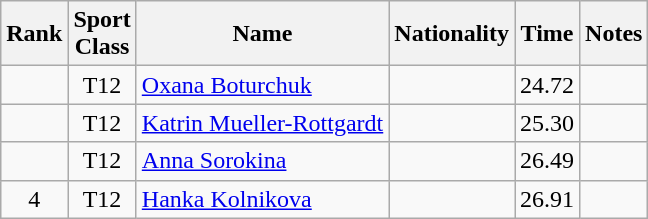<table class="wikitable sortable" style="text-align:center">
<tr>
<th>Rank</th>
<th>Sport<br>Class</th>
<th>Name</th>
<th>Nationality</th>
<th>Time</th>
<th>Notes</th>
</tr>
<tr>
<td></td>
<td>T12</td>
<td align=left><a href='#'>Oxana Boturchuk</a></td>
<td align=left></td>
<td>24.72</td>
<td></td>
</tr>
<tr>
<td></td>
<td>T12</td>
<td align=left><a href='#'>Katrin Mueller-Rottgardt</a></td>
<td align=left></td>
<td>25.30</td>
<td></td>
</tr>
<tr>
<td></td>
<td>T12</td>
<td align=left><a href='#'>Anna Sorokina</a></td>
<td align=left></td>
<td>26.49</td>
<td></td>
</tr>
<tr>
<td>4</td>
<td>T12</td>
<td align=left><a href='#'>Hanka Kolnikova</a></td>
<td align=left></td>
<td>26.91</td>
<td></td>
</tr>
</table>
